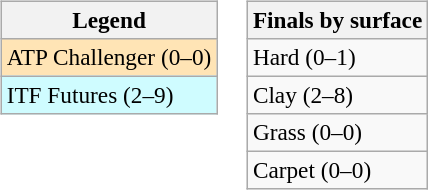<table>
<tr valign=top>
<td><br><table class=wikitable style=font-size:97%>
<tr>
<th>Legend</th>
</tr>
<tr bgcolor=moccasin>
<td>ATP Challenger (0–0)</td>
</tr>
<tr bgcolor=cffcff>
<td>ITF Futures (2–9)</td>
</tr>
</table>
</td>
<td><br><table class=wikitable style=font-size:97%>
<tr>
<th>Finals by surface</th>
</tr>
<tr>
<td>Hard (0–1)</td>
</tr>
<tr>
<td>Clay (2–8)</td>
</tr>
<tr>
<td>Grass (0–0)</td>
</tr>
<tr>
<td>Carpet (0–0)</td>
</tr>
</table>
</td>
</tr>
</table>
